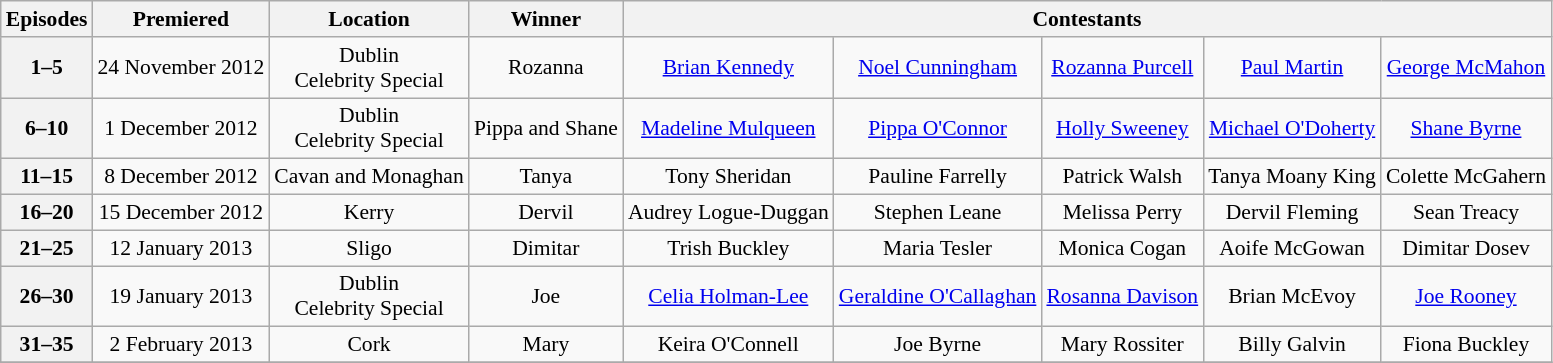<table class="wikitable" style="font-size:90%; text-align:center">
<tr>
<th>Episodes</th>
<th>Premiered</th>
<th>Location</th>
<th>Winner</th>
<th colspan="5">Contestants</th>
</tr>
<tr>
<th>1–5</th>
<td>24 November 2012</td>
<td>Dublin<br>Celebrity Special</td>
<td>Rozanna</td>
<td><a href='#'>Brian Kennedy</a></td>
<td><a href='#'>Noel Cunningham</a></td>
<td><a href='#'>Rozanna Purcell</a></td>
<td><a href='#'>Paul Martin</a></td>
<td><a href='#'>George McMahon</a></td>
</tr>
<tr>
<th>6–10</th>
<td>1 December 2012</td>
<td>Dublin<br>Celebrity Special</td>
<td>Pippa and Shane</td>
<td><a href='#'>Madeline Mulqueen</a></td>
<td><a href='#'>Pippa O'Connor</a></td>
<td><a href='#'>Holly Sweeney</a></td>
<td><a href='#'>Michael O'Doherty</a></td>
<td><a href='#'>Shane Byrne</a></td>
</tr>
<tr>
<th>11–15</th>
<td>8 December 2012</td>
<td>Cavan and Monaghan</td>
<td>Tanya</td>
<td>Tony Sheridan</td>
<td>Pauline Farrelly</td>
<td>Patrick Walsh</td>
<td>Tanya Moany King</td>
<td>Colette McGahern</td>
</tr>
<tr>
<th>16–20</th>
<td>15 December 2012</td>
<td>Kerry</td>
<td>Dervil</td>
<td>Audrey Logue-Duggan</td>
<td>Stephen Leane</td>
<td>Melissa Perry</td>
<td>Dervil Fleming</td>
<td>Sean Treacy</td>
</tr>
<tr>
<th>21–25</th>
<td>12 January 2013</td>
<td>Sligo</td>
<td>Dimitar</td>
<td>Trish Buckley</td>
<td>Maria Tesler</td>
<td>Monica Cogan</td>
<td>Aoife McGowan</td>
<td>Dimitar Dosev</td>
</tr>
<tr>
<th>26–30</th>
<td>19 January 2013</td>
<td>Dublin<br>Celebrity Special</td>
<td>Joe</td>
<td><a href='#'>Celia Holman-Lee</a></td>
<td><a href='#'>Geraldine O'Callaghan</a></td>
<td><a href='#'>Rosanna Davison</a></td>
<td>Brian McEvoy</td>
<td><a href='#'>Joe Rooney</a></td>
</tr>
<tr>
<th>31–35</th>
<td>2 February 2013</td>
<td>Cork</td>
<td>Mary</td>
<td>Keira O'Connell</td>
<td>Joe Byrne</td>
<td>Mary Rossiter</td>
<td>Billy Galvin</td>
<td>Fiona Buckley</td>
</tr>
<tr>
</tr>
</table>
